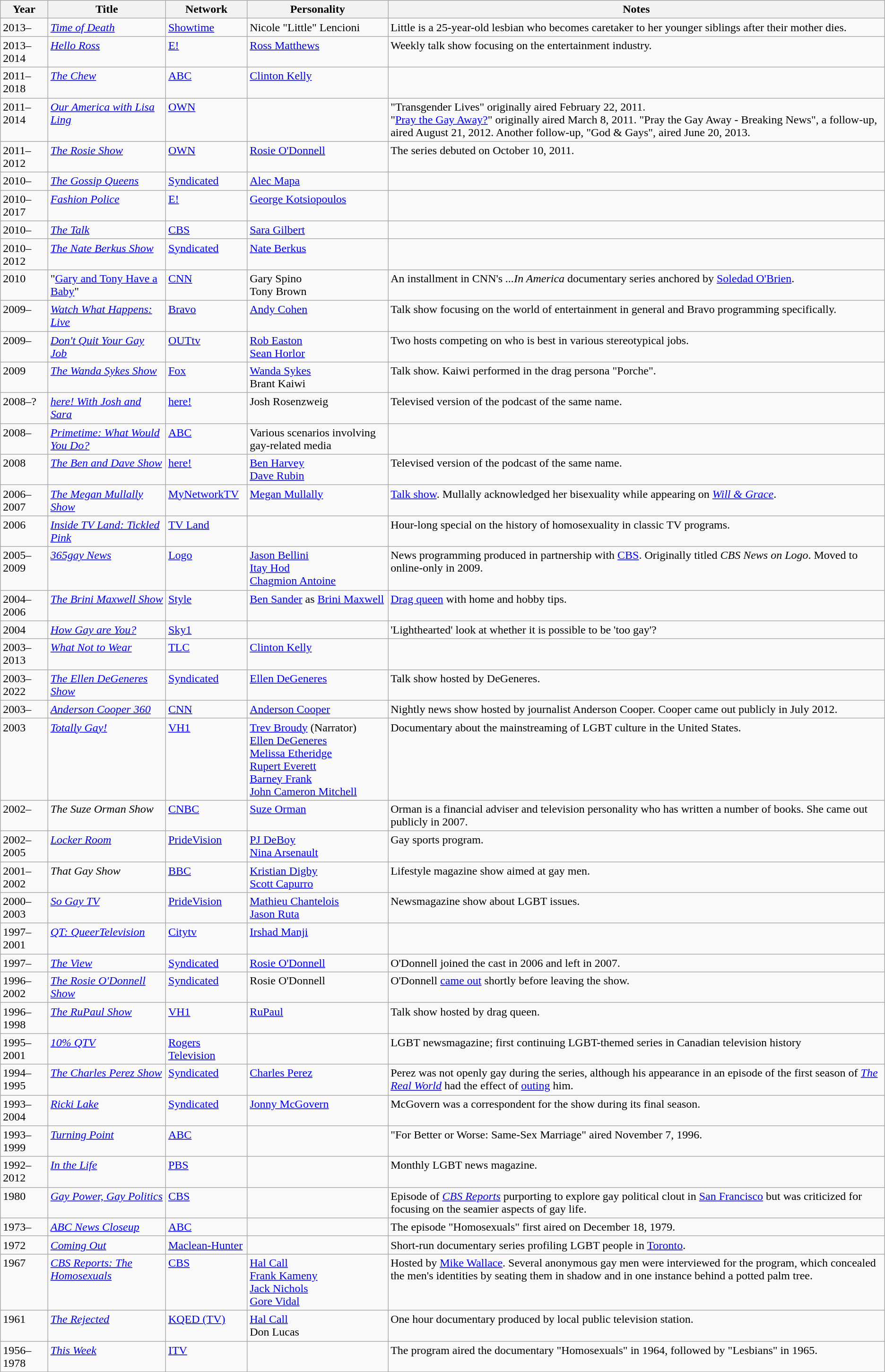<table class="sortable wikitable">
<tr>
<th width=><strong>Year</strong></th>
<th width=><strong>Title</strong></th>
<th width=><strong>Network</strong></th>
<th width= class ="unsortable"><strong>Personality</strong></th>
<th width= class ="unsortable"><strong>Notes</strong></th>
</tr>
<tr valign="top">
<td>2013–</td>
<td><em><a href='#'>Time of Death</a></em></td>
<td><a href='#'>Showtime</a></td>
<td>Nicole "Little" Lencioni</td>
<td>Little is a 25-year-old lesbian who becomes caretaker to her younger siblings after their mother dies.</td>
</tr>
<tr valign="top">
<td>2013–2014</td>
<td><em><a href='#'>Hello Ross</a></em></td>
<td><a href='#'>E!</a></td>
<td><a href='#'>Ross Matthews</a></td>
<td>Weekly talk show focusing on the entertainment industry.</td>
</tr>
<tr valign="top">
<td>2011–2018</td>
<td><em><a href='#'>The Chew</a></em></td>
<td><a href='#'>ABC</a></td>
<td><a href='#'>Clinton Kelly</a></td>
<td></td>
</tr>
<tr valign="top">
<td>2011–2014</td>
<td><em><a href='#'>Our America with Lisa Ling</a></em></td>
<td><a href='#'>OWN</a></td>
<td></td>
<td>"Transgender Lives" originally aired February 22, 2011. <br> "<a href='#'>Pray the Gay Away?</a>" originally aired March 8, 2011. "Pray the Gay Away - Breaking News", a follow-up, aired August 21, 2012. Another follow-up, "God & Gays", aired June 20, 2013.</td>
</tr>
<tr valign="top">
<td>2011–2012</td>
<td><em><a href='#'>The Rosie Show</a></em></td>
<td><a href='#'>OWN</a></td>
<td><a href='#'>Rosie O'Donnell</a></td>
<td>The series debuted on October 10, 2011.</td>
</tr>
<tr valign="top">
<td>2010–</td>
<td><em><a href='#'>The Gossip Queens</a></em></td>
<td><a href='#'>Syndicated</a></td>
<td><a href='#'>Alec Mapa</a></td>
<td></td>
</tr>
<tr valign="top">
<td>2010–2017</td>
<td><em><a href='#'>Fashion Police</a></em></td>
<td><a href='#'>E!</a></td>
<td><a href='#'>George Kotsiopoulos</a></td>
<td></td>
</tr>
<tr valign="top">
<td>2010–</td>
<td><em><a href='#'>The Talk</a></em></td>
<td><a href='#'>CBS</a></td>
<td><a href='#'>Sara Gilbert</a></td>
<td></td>
</tr>
<tr valign="top">
<td>2010–2012</td>
<td><em><a href='#'>The Nate Berkus Show</a></em></td>
<td><a href='#'>Syndicated</a></td>
<td><a href='#'>Nate Berkus</a></td>
<td></td>
</tr>
<tr valign="top">
<td>2010</td>
<td>"<a href='#'>Gary and Tony Have a Baby</a>"</td>
<td><a href='#'>CNN</a></td>
<td>Gary Spino <br> Tony Brown</td>
<td>An installment in CNN's <em>...In America</em> documentary series anchored by <a href='#'>Soledad O'Brien</a>.</td>
</tr>
<tr valign="top">
<td>2009–</td>
<td><em><a href='#'>Watch What Happens: Live</a></em></td>
<td><a href='#'>Bravo</a></td>
<td><a href='#'>Andy Cohen</a></td>
<td>Talk show focusing on the world of entertainment in general and Bravo programming specifically.</td>
</tr>
<tr valign="top">
<td>2009–</td>
<td><em><a href='#'>Don't Quit Your Gay Job</a></em></td>
<td><a href='#'>OUTtv</a></td>
<td><a href='#'>Rob Easton</a> <br>  <a href='#'>Sean Horlor</a></td>
<td>Two hosts competing on who is best in various stereotypical jobs.</td>
</tr>
<tr valign="top">
<td>2009</td>
<td><em><a href='#'>The Wanda Sykes Show</a></em></td>
<td><a href='#'>Fox</a></td>
<td><a href='#'>Wanda Sykes</a> <br> Brant Kaiwi</td>
<td>Talk show. Kaiwi performed in the drag persona "Porche".</td>
</tr>
<tr valign="top">
<td>2008–?</td>
<td><em><a href='#'>here! With Josh and Sara</a></em></td>
<td><a href='#'>here!</a></td>
<td>Josh Rosenzweig</td>
<td>Televised version of the podcast of the same name.</td>
</tr>
<tr valign="top">
<td>2008–</td>
<td><em><a href='#'>Primetime: What Would You Do?</a></em></td>
<td><a href='#'>ABC</a></td>
<td>Various scenarios involving gay-related media</td>
<td></td>
</tr>
<tr valign="top">
<td>2008</td>
<td><em><a href='#'>The Ben and Dave Show</a></em></td>
<td><a href='#'>here!</a></td>
<td><a href='#'>Ben Harvey</a> <br> <a href='#'>Dave Rubin</a></td>
<td>Televised version of the podcast of the same name.</td>
</tr>
<tr valign="top">
<td>2006–2007</td>
<td><em><a href='#'>The Megan Mullally Show</a></em></td>
<td><a href='#'>MyNetworkTV</a></td>
<td><a href='#'>Megan Mullally</a></td>
<td><a href='#'>Talk show</a>. Mullally acknowledged her bisexuality while appearing on <em><a href='#'>Will & Grace</a></em>.</td>
</tr>
<tr valign="top">
<td>2006</td>
<td><em><a href='#'>Inside TV Land: Tickled Pink</a></em></td>
<td><a href='#'>TV Land</a></td>
<td></td>
<td>Hour-long special on the history of homosexuality in classic TV programs.</td>
</tr>
<tr valign="top">
<td>2005–2009</td>
<td><em><a href='#'>365gay News</a></em></td>
<td><a href='#'>Logo</a></td>
<td><a href='#'>Jason Bellini</a> <br> <a href='#'>Itay Hod</a> <br> <a href='#'>Chagmion Antoine</a></td>
<td>News programming produced in partnership with <a href='#'>CBS</a>. Originally titled <em>CBS News on Logo</em>. Moved to online-only in 2009.</td>
</tr>
<tr valign="top">
<td>2004–2006</td>
<td><em><a href='#'>The Brini Maxwell Show</a></em></td>
<td><a href='#'>Style</a></td>
<td><a href='#'>Ben Sander</a> as <a href='#'>Brini Maxwell</a></td>
<td><a href='#'>Drag queen</a> with home and hobby tips.</td>
</tr>
<tr valign="top">
<td>2004</td>
<td><em><a href='#'>How Gay are You?</a></em></td>
<td><a href='#'>Sky1</a></td>
<td></td>
<td>'Lighthearted' look at whether it is possible to be 'too gay'?</td>
</tr>
<tr valign="top">
<td>2003–2013</td>
<td><em><a href='#'>What Not to Wear</a></em></td>
<td><a href='#'>TLC</a></td>
<td><a href='#'>Clinton Kelly</a></td>
<td></td>
</tr>
<tr valign="top">
<td>2003–2022</td>
<td><em><a href='#'>The Ellen DeGeneres Show</a></em></td>
<td><a href='#'>Syndicated</a></td>
<td><a href='#'>Ellen DeGeneres</a></td>
<td>Talk show hosted by DeGeneres.</td>
</tr>
<tr valign="top">
<td>2003–</td>
<td><em><a href='#'>Anderson Cooper 360</a></em></td>
<td><a href='#'>CNN</a></td>
<td><a href='#'>Anderson Cooper</a></td>
<td>Nightly news show hosted by journalist Anderson Cooper. Cooper came out publicly in July 2012.</td>
</tr>
<tr valign="top">
<td>2003</td>
<td><em><a href='#'>Totally Gay!</a></em></td>
<td><a href='#'>VH1</a></td>
<td><a href='#'>Trev Broudy</a> (Narrator) <br> <a href='#'>Ellen DeGeneres</a> <br> <a href='#'>Melissa Etheridge</a> <br> <a href='#'>Rupert Everett</a> <br> <a href='#'>Barney Frank</a> <br> <a href='#'>John Cameron Mitchell</a></td>
<td>Documentary about the mainstreaming of LGBT culture in the United States.</td>
</tr>
<tr valign="top">
<td>2002–</td>
<td><em>The Suze Orman Show</em></td>
<td><a href='#'>CNBC</a></td>
<td><a href='#'>Suze Orman</a></td>
<td>Orman is a financial adviser and television personality who has written a number of books. She came out publicly in 2007.</td>
</tr>
<tr valign="top">
<td>2002–2005</td>
<td><em><a href='#'>Locker Room</a></em></td>
<td><a href='#'>PrideVision</a></td>
<td><a href='#'>PJ DeBoy</a> <br> <a href='#'>Nina Arsenault</a></td>
<td>Gay sports program.</td>
</tr>
<tr valign="top">
<td>2001–2002</td>
<td><em>That Gay Show</em></td>
<td><a href='#'>BBC</a></td>
<td><a href='#'>Kristian Digby</a> <br> <a href='#'>Scott Capurro</a></td>
<td>Lifestyle magazine show aimed at gay men.</td>
</tr>
<tr valign="top">
<td>2000–2003</td>
<td><em><a href='#'>So Gay TV</a></em></td>
<td><a href='#'>PrideVision</a></td>
<td><a href='#'>Mathieu Chantelois</a> <br> <a href='#'>Jason Ruta</a></td>
<td>Newsmagazine show about LGBT issues.</td>
</tr>
<tr valign="top">
<td>1997–2001</td>
<td><em><a href='#'>QT: QueerTelevision</a></em></td>
<td><a href='#'>Citytv</a></td>
<td><a href='#'>Irshad Manji</a></td>
<td></td>
</tr>
<tr valign="top">
<td>1997–</td>
<td><em><a href='#'>The View</a></em></td>
<td><a href='#'>Syndicated</a></td>
<td><a href='#'>Rosie O'Donnell</a></td>
<td>O'Donnell joined the cast in 2006 and left in 2007.</td>
</tr>
<tr valign="top">
<td>1996–2002</td>
<td><em><a href='#'>The Rosie O'Donnell Show</a></em></td>
<td><a href='#'>Syndicated</a></td>
<td>Rosie O'Donnell</td>
<td>O'Donnell <a href='#'>came out</a> shortly before leaving the show.</td>
</tr>
<tr valign="top">
<td>1996–1998</td>
<td><em><a href='#'>The RuPaul Show</a></em></td>
<td><a href='#'>VH1</a></td>
<td><a href='#'>RuPaul</a></td>
<td>Talk show hosted by drag queen.</td>
</tr>
<tr valign="top">
<td>1995–2001</td>
<td><em><a href='#'>10% QTV</a></em></td>
<td><a href='#'>Rogers Television</a></td>
<td></td>
<td>LGBT newsmagazine; first continuing LGBT-themed series in Canadian television history</td>
</tr>
<tr valign="top">
<td>1994–1995</td>
<td><em><a href='#'>The Charles Perez Show</a></em></td>
<td><a href='#'>Syndicated</a></td>
<td><a href='#'>Charles Perez</a></td>
<td>Perez was not openly gay during the series, although his appearance in an episode of the first season of <em><a href='#'>The Real World</a></em> had the effect of <a href='#'>outing</a> him.</td>
</tr>
<tr valign="top">
<td>1993–2004</td>
<td><em><a href='#'>Ricki Lake</a></em></td>
<td><a href='#'>Syndicated</a></td>
<td><a href='#'>Jonny McGovern</a></td>
<td>McGovern was a correspondent for the show during its final season.</td>
</tr>
<tr valign="top">
<td>1993–1999</td>
<td><em><a href='#'>Turning Point</a></em></td>
<td><a href='#'>ABC</a></td>
<td></td>
<td>"For Better or Worse: Same-Sex Marriage" aired November 7, 1996.</td>
</tr>
<tr valign="top">
<td>1992–2012</td>
<td><em><a href='#'>In the Life</a></em></td>
<td><a href='#'>PBS</a></td>
<td></td>
<td>Monthly LGBT news magazine.</td>
</tr>
<tr valign="top">
<td>1980</td>
<td><em><a href='#'>Gay Power, Gay Politics</a></em></td>
<td><a href='#'>CBS</a></td>
<td></td>
<td>Episode of <em><a href='#'>CBS Reports</a></em> purporting to explore gay political clout in <a href='#'>San Francisco</a> but was criticized for focusing on the seamier aspects of gay life.</td>
</tr>
<tr valign="top">
<td>1973–</td>
<td><em><a href='#'>ABC News Closeup</a></em></td>
<td><a href='#'>ABC</a></td>
<td></td>
<td>The episode "Homosexuals" first aired on December 18, 1979.</td>
</tr>
<tr valign="top">
<td>1972</td>
<td><em><a href='#'>Coming Out</a></em></td>
<td><a href='#'>Maclean-Hunter</a></td>
<td></td>
<td>Short-run documentary series profiling LGBT people in <a href='#'>Toronto</a>.</td>
</tr>
<tr valign="top">
<td>1967</td>
<td><em><a href='#'>CBS Reports: The Homosexuals</a></em></td>
<td><a href='#'>CBS</a></td>
<td><a href='#'>Hal Call</a> <br> <a href='#'>Frank Kameny</a> <br> <a href='#'>Jack Nichols</a> <br> <a href='#'>Gore Vidal</a></td>
<td>Hosted by <a href='#'>Mike Wallace</a>. Several anonymous gay men were interviewed for the program, which concealed the men's identities by seating them in shadow and in one instance behind a potted palm tree.</td>
</tr>
<tr valign="top">
<td>1961</td>
<td><em><a href='#'>The Rejected</a></em></td>
<td><a href='#'>KQED (TV)</a></td>
<td><a href='#'>Hal Call</a> <br> Don Lucas</td>
<td>One hour documentary produced by local public television station.</td>
</tr>
<tr valign="top">
<td>1956–1978</td>
<td><em><a href='#'>This Week</a></em></td>
<td><a href='#'>ITV</a></td>
<td></td>
<td>The program aired the documentary "Homosexuals" in 1964, followed by "Lesbians" in 1965.</td>
</tr>
</table>
